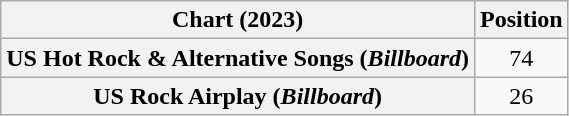<table class="wikitable sortable plainrowheaders" style="text-align:center">
<tr>
<th scope="col">Chart (2023)</th>
<th scope="col">Position</th>
</tr>
<tr>
<th scope="row">US Hot Rock & Alternative Songs (<em>Billboard</em>)</th>
<td>74</td>
</tr>
<tr>
<th scope="row">US Rock Airplay (<em>Billboard</em>)</th>
<td>26</td>
</tr>
</table>
